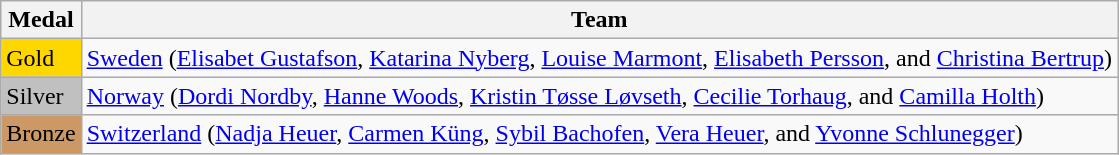<table class="wikitable">
<tr>
<th>Medal</th>
<th>Team</th>
</tr>
<tr>
<td bgcolor="gold">Gold</td>
<td>  <a href='#'>Sweden</a> (<a href='#'>Elisabet Gustafson</a>, <a href='#'>Katarina Nyberg</a>, <a href='#'>Louise Marmont</a>, <a href='#'>Elisabeth Persson</a>, and <a href='#'>Christina Bertrup</a>)</td>
</tr>
<tr>
<td bgcolor="silver">Silver</td>
<td>  <a href='#'>Norway</a> (<a href='#'>Dordi Nordby</a>, <a href='#'>Hanne Woods</a>, <a href='#'>Kristin Tøsse Løvseth</a>, <a href='#'>Cecilie Torhaug</a>, and <a href='#'>Camilla Holth</a>)</td>
</tr>
<tr>
<td bgcolor="CC9966">Bronze</td>
<td>  <a href='#'>Switzerland</a> (<a href='#'>Nadja Heuer</a>, <a href='#'>Carmen Küng</a>, <a href='#'>Sybil Bachofen</a>, <a href='#'>Vera Heuer</a>, and <a href='#'>Yvonne Schlunegger</a>)</td>
</tr>
</table>
